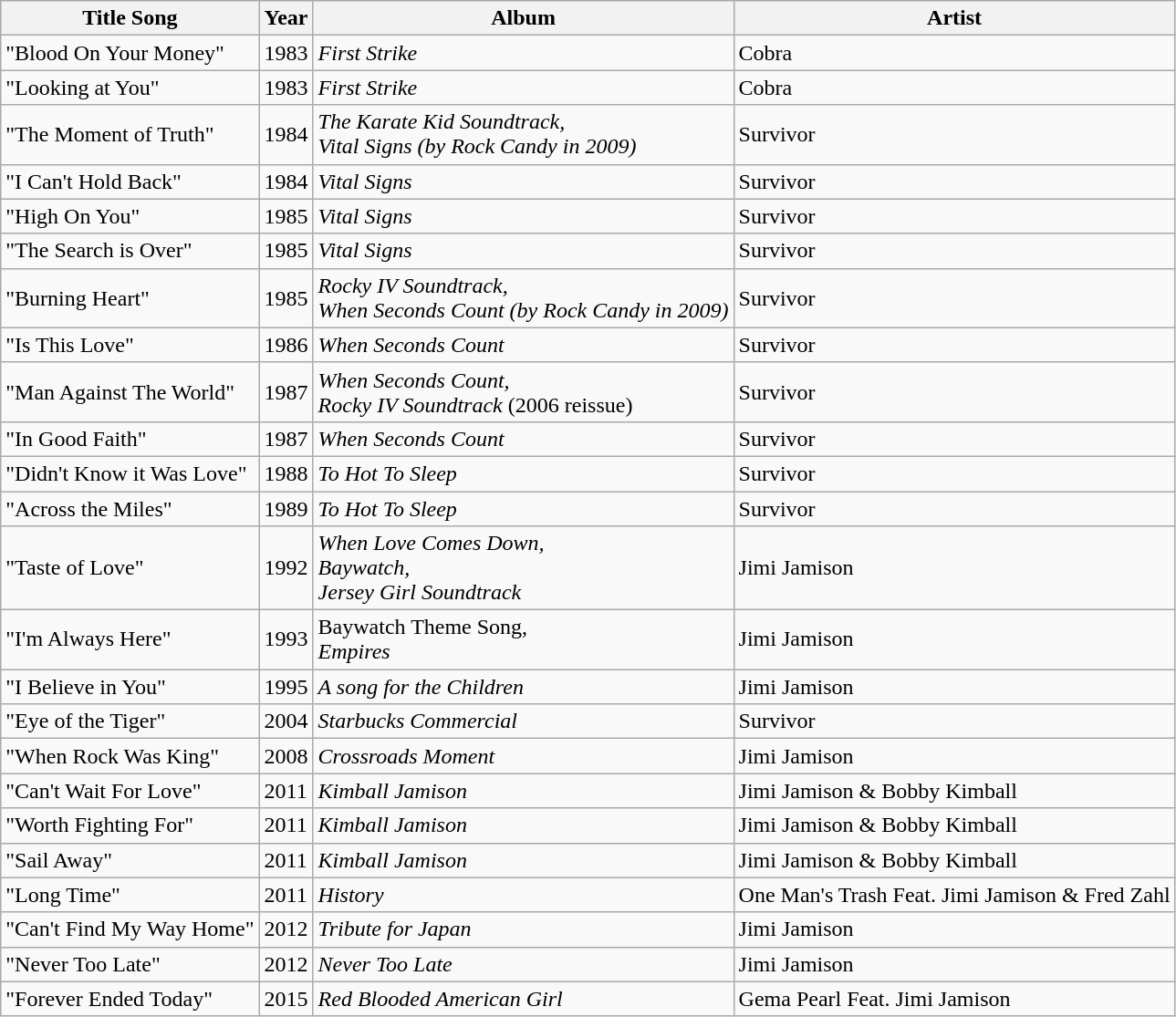<table class="wikitable">
<tr>
<th>Title Song</th>
<th>Year</th>
<th>Album</th>
<th>Artist</th>
</tr>
<tr>
<td>"Blood On Your Money"</td>
<td>1983</td>
<td><em>First Strike</em></td>
<td>Cobra</td>
</tr>
<tr>
<td>"Looking at You"</td>
<td>1983</td>
<td><em>First Strike</em></td>
<td>Cobra</td>
</tr>
<tr>
<td>"The Moment of Truth"</td>
<td>1984</td>
<td><em>The Karate Kid Soundtrack,</em><br><em>Vital Signs (by Rock Candy in 2009)</em></td>
<td>Survivor</td>
</tr>
<tr>
<td>"I Can't Hold Back"</td>
<td>1984</td>
<td><em>Vital Signs</em></td>
<td>Survivor</td>
</tr>
<tr>
<td>"High On You"</td>
<td>1985</td>
<td><em>Vital Signs</em></td>
<td>Survivor</td>
</tr>
<tr>
<td>"The Search is Over"</td>
<td>1985</td>
<td><em>Vital Signs</em></td>
<td>Survivor</td>
</tr>
<tr>
<td>"Burning Heart"</td>
<td>1985</td>
<td><em>Rocky IV Soundtrack,</em><br><em>When Seconds Count (by Rock Candy in 2009)</em></td>
<td>Survivor</td>
</tr>
<tr>
<td>"Is This Love"</td>
<td>1986</td>
<td><em>When Seconds Count</em></td>
<td>Survivor</td>
</tr>
<tr>
<td>"Man Against The World"</td>
<td>1987</td>
<td><em>When Seconds Count,</em><br><em>Rocky IV Soundtrack</em> (2006 reissue)</td>
<td>Survivor</td>
</tr>
<tr>
<td>"In Good Faith"</td>
<td>1987</td>
<td><em>When Seconds Count</em></td>
<td>Survivor</td>
</tr>
<tr>
<td>"Didn't Know it Was Love"</td>
<td>1988</td>
<td><em>To Hot To Sleep</em></td>
<td>Survivor</td>
</tr>
<tr>
<td>"Across the Miles"</td>
<td>1989</td>
<td><em>To Hot To Sleep</em></td>
<td>Survivor</td>
</tr>
<tr>
<td>"Taste of Love"</td>
<td>1992</td>
<td><em>When Love Comes Down,</em><br><em>Baywatch,</em><br><em>Jersey Girl Soundtrack</em></td>
<td>Jimi Jamison</td>
</tr>
<tr>
<td>"I'm Always Here"</td>
<td>1993</td>
<td>Baywatch Theme Song,<br><em>Empires</em></td>
<td>Jimi Jamison</td>
</tr>
<tr>
<td>"I Believe in You"</td>
<td>1995</td>
<td><em>A song for the Children</em></td>
<td>Jimi Jamison</td>
</tr>
<tr>
<td>"Eye of the Tiger"</td>
<td>2004</td>
<td><em>Starbucks Commercial</em></td>
<td>Survivor</td>
</tr>
<tr>
<td>"When Rock Was King"</td>
<td>2008</td>
<td><em>Crossroads Moment</em></td>
<td>Jimi Jamison</td>
</tr>
<tr>
<td>"Can't Wait For Love"</td>
<td>2011</td>
<td><em>Kimball Jamison</em></td>
<td>Jimi Jamison & Bobby Kimball</td>
</tr>
<tr>
<td>"Worth Fighting For"</td>
<td>2011</td>
<td><em>Kimball Jamison</em></td>
<td>Jimi Jamison & Bobby Kimball</td>
</tr>
<tr>
<td>"Sail Away"</td>
<td>2011</td>
<td><em>Kimball Jamison</em></td>
<td>Jimi Jamison & Bobby Kimball</td>
</tr>
<tr>
<td>"Long Time"</td>
<td>2011</td>
<td><em>History</em></td>
<td>One Man's Trash Feat. Jimi Jamison & Fred Zahl</td>
</tr>
<tr>
<td>"Can't Find My Way Home"</td>
<td>2012</td>
<td><em>Tribute for Japan</em></td>
<td>Jimi Jamison</td>
</tr>
<tr>
<td>"Never Too Late"</td>
<td>2012</td>
<td><em>Never Too Late</em></td>
<td>Jimi Jamison</td>
</tr>
<tr>
<td>"Forever Ended Today"</td>
<td>2015</td>
<td><em>Red Blooded American Girl</em></td>
<td>Gema Pearl Feat. Jimi Jamison</td>
</tr>
</table>
